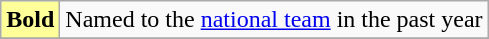<table class="wikitable">
<tr>
<td style="background-color:#FFFF99"><strong>Bold</strong></td>
<td>Named to the <a href='#'>national team</a> in the past year</td>
</tr>
<tr>
</tr>
</table>
